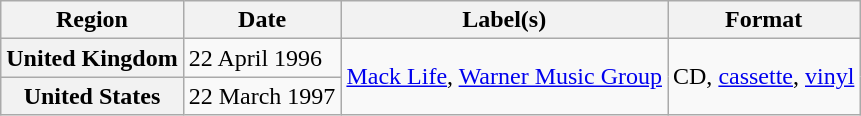<table class="wikitable plainrowheaders">
<tr>
<th>Region</th>
<th>Date</th>
<th>Label(s)</th>
<th>Format</th>
</tr>
<tr>
<th scope="row">United Kingdom</th>
<td>22 April 1996</td>
<td rowspan="2"><a href='#'>Mack Life</a>, <a href='#'>Warner Music Group</a></td>
<td rowspan="2">CD, <a href='#'>cassette</a>, <a href='#'>vinyl</a></td>
</tr>
<tr>
<th scope="row">United States</th>
<td>22 March 1997</td>
</tr>
</table>
